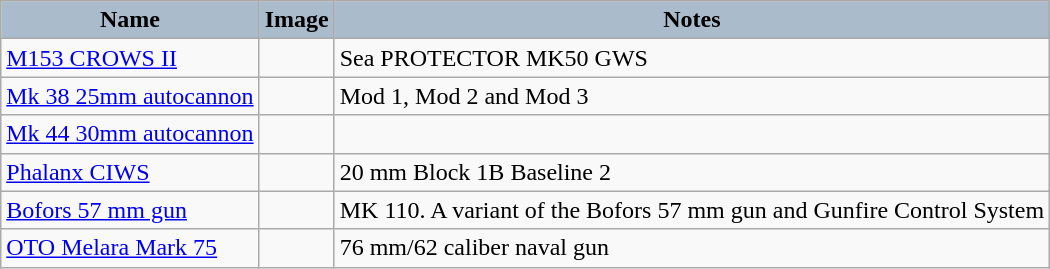<table class="wikitable sticky-header">
<tr>
<th style="text-align: center; background: #aabccc;">Name</th>
<th style="text-align: center; background: #aabccc;">Image</th>
<th style="text-align: center; background: #aabccc;">Notes</th>
</tr>
<tr>
<td><a href='#'>M153 CROWS II</a></td>
<td></td>
<td>Sea PROTECTOR MK50 GWS</td>
</tr>
<tr>
<td><a href='#'>Mk 38 25mm autocannon</a></td>
<td></td>
<td>Mod 1, Mod 2 and Mod 3</td>
</tr>
<tr>
<td><a href='#'>Mk 44 30mm autocannon</a></td>
<td></td>
<td></td>
</tr>
<tr>
<td><a href='#'>Phalanx CIWS</a></td>
<td></td>
<td>20 mm Block 1B Baseline 2</td>
</tr>
<tr>
<td><a href='#'>Bofors 57 mm gun</a></td>
<td></td>
<td>MK 110. A variant of the Bofors 57 mm gun and Gunfire Control System</td>
</tr>
<tr>
<td><a href='#'>OTO Melara Mark 75</a></td>
<td></td>
<td>76 mm/62 caliber naval gun</td>
</tr>
</table>
